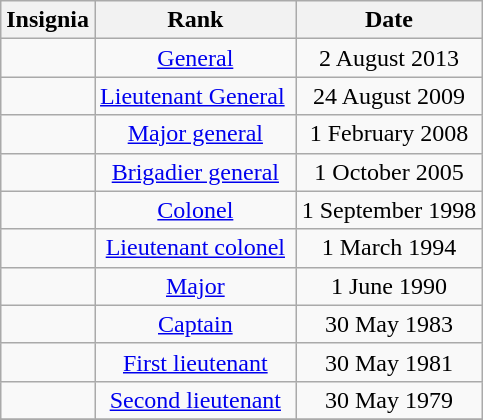<table class="wikitable">
<tr>
<th>Insignia</th>
<th>Rank</th>
<th>Date</th>
</tr>
<tr style="text-align:center;">
<td></td>
<td><a href='#'>General</a></td>
<td>2 August 2013</td>
</tr>
<tr style="text-align:center;">
<td></td>
<td><a href='#'>Lieutenant General</a> </td>
<td>24 August 2009</td>
</tr>
<tr style="text-align:center;">
<td></td>
<td><a href='#'>Major general</a></td>
<td>1 February 2008</td>
</tr>
<tr style="text-align:center;">
<td></td>
<td><a href='#'>Brigadier general</a></td>
<td>1 October 2005</td>
</tr>
<tr style="text-align:center;">
<td></td>
<td><a href='#'>Colonel</a></td>
<td>1 September 1998</td>
</tr>
<tr style="text-align:center;">
<td></td>
<td><a href='#'>Lieutenant colonel</a></td>
<td>1 March 1994</td>
</tr>
<tr style="text-align:center;">
<td></td>
<td><a href='#'>Major</a></td>
<td>1 June 1990</td>
</tr>
<tr style="text-align:center;">
<td></td>
<td><a href='#'>Captain</a></td>
<td>30 May 1983</td>
</tr>
<tr style="text-align:center;">
<td></td>
<td><a href='#'>First lieutenant</a></td>
<td>30 May 1981</td>
</tr>
<tr style="text-align:center;">
<td></td>
<td><a href='#'>Second lieutenant</a></td>
<td>30 May 1979</td>
</tr>
<tr>
</tr>
</table>
